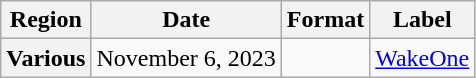<table class="wikitable plainrowheaders">
<tr>
<th scope="col">Region</th>
<th scope="col">Date</th>
<th scope="col">Format</th>
<th scope="col">Label</th>
</tr>
<tr>
<th scope="row">Various</th>
<td>November 6, 2023</td>
<td></td>
<td><a href='#'>WakeOne</a></td>
</tr>
</table>
